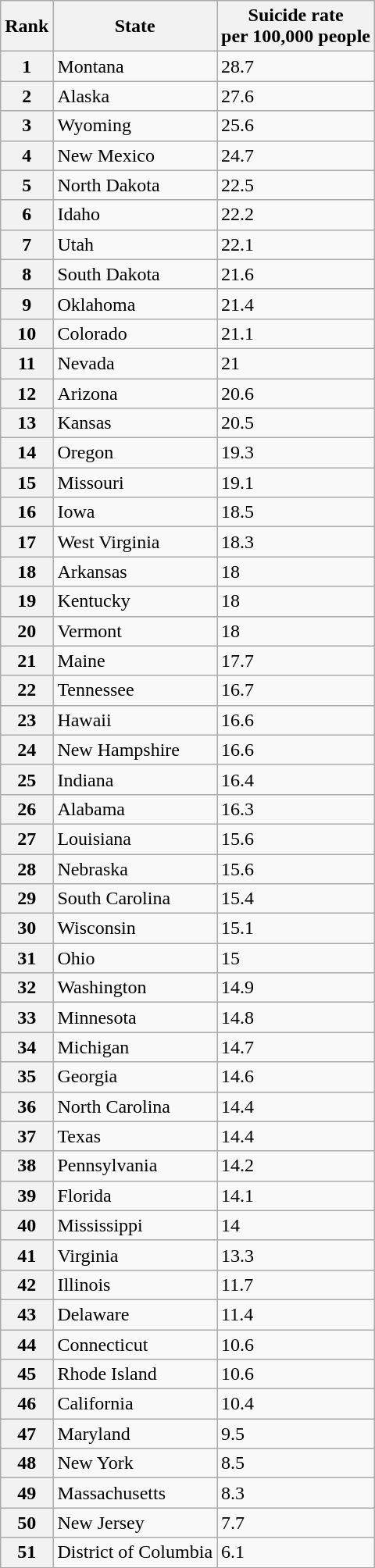<table id="table1" class="wikitable sortable collapsible collapsed">
<tr>
<th scope="col">Rank</th>
<th scope="col">State</th>
<th scope="col">Suicide rate<br>per 100,000 people</th>
</tr>
<tr>
<th scope="row">1</th>
<td>Montana</td>
<td>28.7</td>
</tr>
<tr>
<th scope="row">2</th>
<td>Alaska</td>
<td>27.6</td>
</tr>
<tr>
<th scope="row">3</th>
<td>Wyoming</td>
<td>25.6</td>
</tr>
<tr>
<th scope="row">4</th>
<td>New Mexico</td>
<td>24.7</td>
</tr>
<tr>
<th scope="row">5</th>
<td>North Dakota</td>
<td>22.5</td>
</tr>
<tr>
<th scope="row">6</th>
<td>Idaho</td>
<td>22.2</td>
</tr>
<tr>
<th scope="row">7</th>
<td>Utah</td>
<td>22.1</td>
</tr>
<tr>
<th scope="row">8</th>
<td>South Dakota</td>
<td>21.6</td>
</tr>
<tr>
<th scope="row">9</th>
<td>Oklahoma</td>
<td>21.4</td>
</tr>
<tr>
<th scope="row">10</th>
<td>Colorado</td>
<td>21.1</td>
</tr>
<tr>
<th scope="row">11</th>
<td>Nevada</td>
<td>21</td>
</tr>
<tr>
<th scope="row">12</th>
<td>Arizona</td>
<td>20.6</td>
</tr>
<tr>
<th scope="row">13</th>
<td>Kansas</td>
<td>20.5</td>
</tr>
<tr>
<th scope="row">14</th>
<td>Oregon</td>
<td>19.3</td>
</tr>
<tr>
<th scope="row">15</th>
<td>Missouri</td>
<td>19.1</td>
</tr>
<tr>
<th scope="row">16</th>
<td>Iowa</td>
<td>18.5</td>
</tr>
<tr>
<th scope="row">17</th>
<td>West Virginia</td>
<td>18.3</td>
</tr>
<tr>
<th scope="row">18</th>
<td>Arkansas</td>
<td>18</td>
</tr>
<tr>
<th scope="row">19</th>
<td>Kentucky</td>
<td>18</td>
</tr>
<tr>
<th scope="row">20</th>
<td>Vermont</td>
<td>18</td>
</tr>
<tr>
<th scope="row">21</th>
<td>Maine</td>
<td>17.7</td>
</tr>
<tr>
<th scope="row">22</th>
<td>Tennessee</td>
<td>16.7</td>
</tr>
<tr>
<th scope="row">23</th>
<td>Hawaii</td>
<td>16.6</td>
</tr>
<tr>
<th scope="row">24</th>
<td>New Hampshire</td>
<td>16.6</td>
</tr>
<tr>
<th scope="row">25</th>
<td>Indiana</td>
<td>16.4</td>
</tr>
<tr>
<th scope="row">26</th>
<td>Alabama</td>
<td>16.3</td>
</tr>
<tr>
<th scope="row">27</th>
<td>Louisiana</td>
<td>15.6</td>
</tr>
<tr>
<th scope="row">28</th>
<td>Nebraska</td>
<td>15.6</td>
</tr>
<tr>
<th scope="row">29</th>
<td>South Carolina</td>
<td>15.4</td>
</tr>
<tr>
<th scope="row">30</th>
<td>Wisconsin</td>
<td>15.1</td>
</tr>
<tr>
<th scope="row">31</th>
<td>Ohio</td>
<td>15</td>
</tr>
<tr>
<th scope="row">32</th>
<td>Washington</td>
<td>14.9</td>
</tr>
<tr>
<th scope="row">33</th>
<td>Minnesota</td>
<td>14.8</td>
</tr>
<tr>
<th scope="row">34</th>
<td>Michigan</td>
<td>14.7</td>
</tr>
<tr>
<th scope="row">35</th>
<td>Georgia</td>
<td>14.6</td>
</tr>
<tr>
<th scope="row">36</th>
<td>North Carolina</td>
<td>14.4</td>
</tr>
<tr>
<th scope="row">37</th>
<td>Texas</td>
<td>14.4</td>
</tr>
<tr>
<th scope="row">38</th>
<td>Pennsylvania</td>
<td>14.2</td>
</tr>
<tr>
<th scope="row">39</th>
<td>Florida</td>
<td>14.1</td>
</tr>
<tr>
<th scope="row">40</th>
<td>Mississippi</td>
<td>14</td>
</tr>
<tr>
<th scope="row">41</th>
<td>Virginia</td>
<td>13.3</td>
</tr>
<tr>
<th scope="row">42</th>
<td>Illinois</td>
<td>11.7</td>
</tr>
<tr>
<th scope="row">43</th>
<td>Delaware</td>
<td>11.4</td>
</tr>
<tr>
<th scope="row">44</th>
<td>Connecticut</td>
<td>10.6</td>
</tr>
<tr>
<th scope="row">45</th>
<td>Rhode Island</td>
<td>10.6</td>
</tr>
<tr>
<th scope="row">46</th>
<td>California</td>
<td>10.4</td>
</tr>
<tr>
<th scope="row">47</th>
<td>Maryland</td>
<td>9.5</td>
</tr>
<tr>
<th scope="row">48</th>
<td>New York</td>
<td>8.5</td>
</tr>
<tr>
<th scope="row">49</th>
<td>Massachusetts</td>
<td>8.3</td>
</tr>
<tr>
<th scope="row">50</th>
<td>New Jersey</td>
<td>7.7</td>
</tr>
<tr>
<th scope="row">51</th>
<td>District of Columbia</td>
<td>6.1</td>
</tr>
</table>
